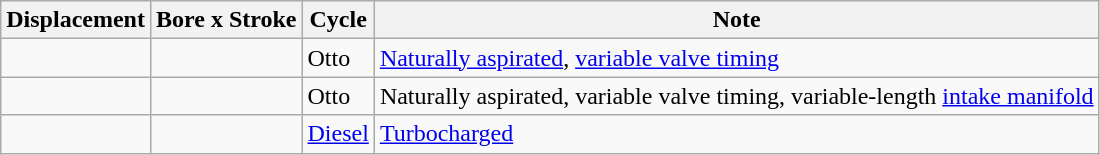<table class=wikitable>
<tr>
<th>Displacement</th>
<th>Bore x Stroke</th>
<th>Cycle</th>
<th>Note</th>
</tr>
<tr>
<td></td>
<td></td>
<td>Otto</td>
<td><a href='#'>Naturally aspirated</a>, <a href='#'>variable valve timing</a></td>
</tr>
<tr>
<td></td>
<td></td>
<td>Otto</td>
<td>Naturally aspirated, variable valve timing, variable-length <a href='#'>intake manifold</a></td>
</tr>
<tr>
<td></td>
<td></td>
<td><a href='#'>Diesel</a></td>
<td><a href='#'>Turbocharged</a></td>
</tr>
</table>
